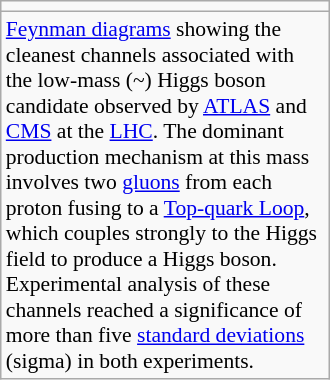<table class="wikitable floatright" style="font-size:90%; width:220px;">
<tr>
<td></td>
</tr>
<tr>
<td><a href='#'>Feynman diagrams</a> showing the cleanest channels associated with the low-mass (~) Higgs boson candidate observed by <a href='#'>ATLAS</a> and <a href='#'>CMS</a> at the <a href='#'>LHC</a>. The dominant production mechanism at this mass involves two <a href='#'>gluons</a> from each proton fusing to a <a href='#'>Top-quark Loop</a>, which couples strongly to the Higgs field to produce a Higgs boson. Experimental analysis of these channels reached a significance of more than five <a href='#'>standard deviations</a> (sigma) in both experiments.</td>
</tr>
</table>
